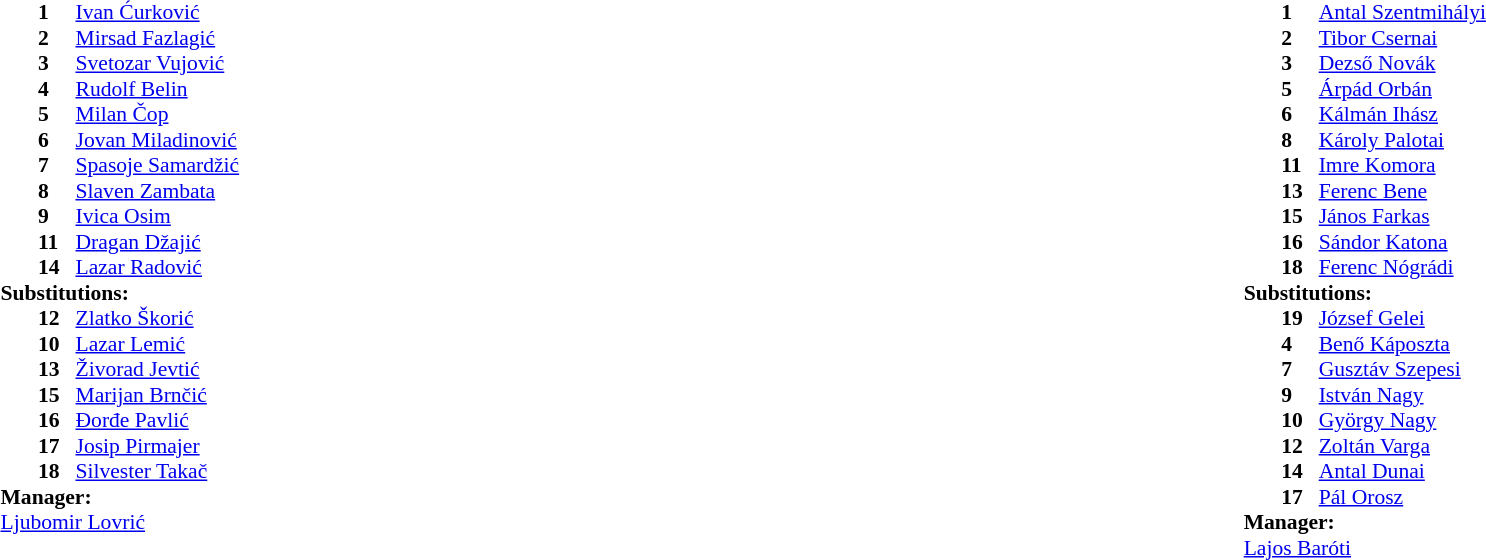<table width="100%">
<tr>
<td valign="top" width="40%"><br><table style="font-size:90%" cellspacing="0" cellpadding="0">
<tr>
<th width=25></th>
<th width=25></th>
</tr>
<tr>
<td></td>
<td><strong>1</strong></td>
<td><a href='#'>Ivan Ćurković</a></td>
</tr>
<tr>
<td></td>
<td><strong>2</strong></td>
<td><a href='#'>Mirsad Fazlagić</a></td>
</tr>
<tr>
<td></td>
<td><strong>3</strong></td>
<td><a href='#'>Svetozar Vujović</a></td>
</tr>
<tr>
<td></td>
<td><strong>4</strong></td>
<td><a href='#'>Rudolf Belin</a></td>
</tr>
<tr>
<td></td>
<td><strong>5</strong></td>
<td><a href='#'>Milan Čop</a></td>
<td></td>
</tr>
<tr>
<td></td>
<td><strong>6</strong></td>
<td><a href='#'>Jovan Miladinović</a></td>
</tr>
<tr>
<td></td>
<td><strong>7</strong></td>
<td><a href='#'>Spasoje Samardžić</a></td>
</tr>
<tr>
<td></td>
<td><strong>8</strong></td>
<td><a href='#'>Slaven Zambata</a></td>
</tr>
<tr>
<td></td>
<td><strong>9</strong></td>
<td><a href='#'>Ivica Osim</a></td>
</tr>
<tr>
<td></td>
<td><strong>11</strong></td>
<td><a href='#'>Dragan Džajić</a></td>
</tr>
<tr>
<td></td>
<td><strong>14</strong></td>
<td><a href='#'>Lazar Radović</a></td>
</tr>
<tr>
<td colspan=3><strong>Substitutions:</strong></td>
</tr>
<tr>
<td></td>
<td><strong>12</strong></td>
<td><a href='#'>Zlatko Škorić</a></td>
</tr>
<tr>
<td></td>
<td><strong>10</strong></td>
<td><a href='#'>Lazar Lemić</a></td>
</tr>
<tr>
<td></td>
<td><strong>13</strong></td>
<td><a href='#'>Živorad Jevtić</a></td>
</tr>
<tr>
<td></td>
<td><strong>15</strong></td>
<td><a href='#'>Marijan Brnčić</a></td>
</tr>
<tr>
<td></td>
<td><strong>16</strong></td>
<td><a href='#'>Đorđe Pavlić</a></td>
</tr>
<tr>
<td></td>
<td><strong>17</strong></td>
<td><a href='#'>Josip Pirmajer</a></td>
</tr>
<tr>
<td></td>
<td><strong>18</strong></td>
<td><a href='#'>Silvester Takač</a></td>
</tr>
<tr>
<td colspan=3><strong>Manager:</strong></td>
</tr>
<tr>
<td colspan=3> <a href='#'>Ljubomir Lovrić</a></td>
</tr>
</table>
</td>
<td valign="top" width="50%"><br><table style="font-size:90%; margin:auto" cellspacing="0" cellpadding="0">
<tr>
<th width=25></th>
<th width=25></th>
</tr>
<tr>
<td></td>
<td><strong>1</strong></td>
<td><a href='#'>Antal Szentmihályi</a></td>
</tr>
<tr>
<td></td>
<td><strong>2</strong></td>
<td><a href='#'>Tibor Csernai</a></td>
</tr>
<tr>
<td></td>
<td><strong>3</strong></td>
<td><a href='#'>Dezső Novák</a></td>
</tr>
<tr>
<td></td>
<td><strong>5</strong></td>
<td><a href='#'>Árpád Orbán</a></td>
</tr>
<tr>
<td></td>
<td><strong>6</strong></td>
<td><a href='#'>Kálmán Ihász</a></td>
</tr>
<tr>
<td></td>
<td><strong>8</strong></td>
<td><a href='#'>Károly Palotai</a></td>
</tr>
<tr>
<td></td>
<td><strong>11</strong></td>
<td><a href='#'>Imre Komora</a></td>
</tr>
<tr>
<td></td>
<td><strong>13</strong></td>
<td><a href='#'>Ferenc Bene</a></td>
</tr>
<tr>
<td></td>
<td><strong>15</strong></td>
<td><a href='#'>János Farkas</a></td>
</tr>
<tr>
<td></td>
<td><strong>16</strong></td>
<td><a href='#'>Sándor Katona</a></td>
</tr>
<tr>
<td></td>
<td><strong>18</strong></td>
<td><a href='#'>Ferenc Nógrádi</a></td>
</tr>
<tr>
<td colspan=3><strong>Substitutions:</strong></td>
</tr>
<tr>
<td></td>
<td><strong>19</strong></td>
<td><a href='#'>József Gelei</a></td>
</tr>
<tr>
<td></td>
<td><strong>4</strong></td>
<td><a href='#'>Benő Káposzta</a></td>
</tr>
<tr>
<td></td>
<td><strong>7</strong></td>
<td><a href='#'>Gusztáv Szepesi</a></td>
</tr>
<tr>
<td></td>
<td><strong>9</strong></td>
<td><a href='#'>István Nagy</a></td>
</tr>
<tr>
<td></td>
<td><strong>10</strong></td>
<td><a href='#'>György Nagy</a></td>
</tr>
<tr>
<td></td>
<td><strong>12</strong></td>
<td><a href='#'>Zoltán Varga</a></td>
</tr>
<tr>
<td></td>
<td><strong>14</strong></td>
<td><a href='#'>Antal Dunai</a></td>
</tr>
<tr>
<td></td>
<td><strong>17</strong></td>
<td><a href='#'>Pál Orosz</a></td>
</tr>
<tr>
<td colspan=3><strong>Manager:</strong></td>
</tr>
<tr>
<td colspan=3> <a href='#'>Lajos Baróti</a></td>
</tr>
</table>
</td>
</tr>
</table>
